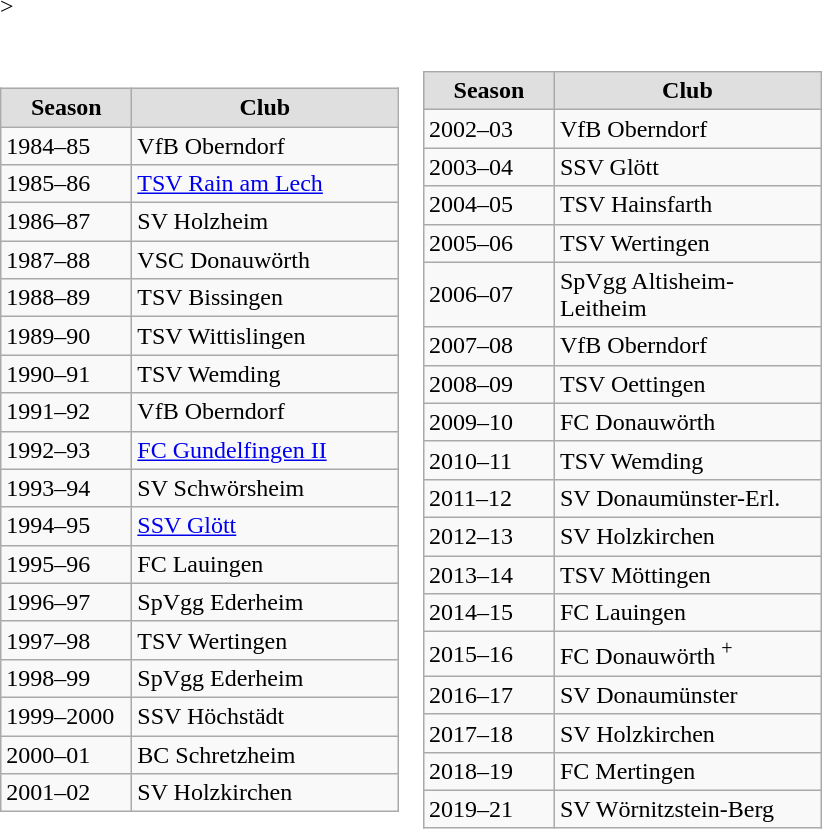<table border=0 cellpadding=0 cellspacing=0>>
<tr>
<td><br><table class="wikitable">
<tr align="center" bgcolor="#dfdfdf">
<td width="80"><strong>Season</strong></td>
<td width="170"><strong>Club</strong></td>
</tr>
<tr>
<td>1984–85</td>
<td>VfB Oberndorf</td>
</tr>
<tr>
<td>1985–86</td>
<td><a href='#'>TSV Rain am Lech</a></td>
</tr>
<tr>
<td>1986–87</td>
<td>SV Holzheim</td>
</tr>
<tr>
<td>1987–88</td>
<td>VSC Donauwörth</td>
</tr>
<tr>
<td>1988–89</td>
<td>TSV Bissingen</td>
</tr>
<tr>
<td>1989–90</td>
<td>TSV Wittislingen</td>
</tr>
<tr>
<td>1990–91</td>
<td>TSV Wemding</td>
</tr>
<tr>
<td>1991–92</td>
<td>VfB Oberndorf</td>
</tr>
<tr>
<td>1992–93</td>
<td><a href='#'>FC Gundelfingen II</a></td>
</tr>
<tr>
<td>1993–94</td>
<td>SV Schwörsheim</td>
</tr>
<tr>
<td>1994–95</td>
<td><a href='#'>SSV Glött</a></td>
</tr>
<tr>
<td>1995–96</td>
<td>FC Lauingen</td>
</tr>
<tr>
<td>1996–97</td>
<td>SpVgg Ederheim</td>
</tr>
<tr>
<td>1997–98</td>
<td>TSV Wertingen</td>
</tr>
<tr>
<td>1998–99</td>
<td>SpVgg Ederheim</td>
</tr>
<tr>
<td>1999–2000</td>
<td>SSV Höchstädt</td>
</tr>
<tr>
<td>2000–01</td>
<td>BC Schretzheim</td>
</tr>
<tr>
<td>2001–02</td>
<td>SV Holzkirchen</td>
</tr>
</table>
</td>
<td><br><table class="wikitable">
<tr align="center" bgcolor="#dfdfdf">
<td width="80"><strong>Season</strong></td>
<td width="170"><strong>Club</strong></td>
</tr>
<tr>
<td>2002–03</td>
<td>VfB Oberndorf</td>
</tr>
<tr>
<td>2003–04</td>
<td>SSV Glött</td>
</tr>
<tr>
<td>2004–05</td>
<td>TSV Hainsfarth</td>
</tr>
<tr>
<td>2005–06</td>
<td>TSV Wertingen</td>
</tr>
<tr>
<td>2006–07</td>
<td>SpVgg Altisheim-Leitheim</td>
</tr>
<tr>
<td>2007–08</td>
<td>VfB Oberndorf</td>
</tr>
<tr>
<td>2008–09</td>
<td>TSV Oettingen</td>
</tr>
<tr>
<td>2009–10</td>
<td>FC Donauwörth</td>
</tr>
<tr>
<td>2010–11</td>
<td>TSV Wemding</td>
</tr>
<tr>
<td>2011–12</td>
<td>SV Donaumünster-Erl.</td>
</tr>
<tr>
<td>2012–13</td>
<td>SV Holzkirchen</td>
</tr>
<tr>
<td>2013–14</td>
<td>TSV Möttingen</td>
</tr>
<tr>
<td>2014–15</td>
<td>FC Lauingen</td>
</tr>
<tr>
<td>2015–16</td>
<td>FC Donauwörth <sup>+</sup></td>
</tr>
<tr>
<td>2016–17</td>
<td>SV Donaumünster</td>
</tr>
<tr>
<td>2017–18</td>
<td>SV Holzkirchen</td>
</tr>
<tr>
<td>2018–19</td>
<td>FC Mertingen</td>
</tr>
<tr>
<td>2019–21</td>
<td>SV Wörnitzstein-Berg</td>
</tr>
</table>
</td>
</tr>
</table>
